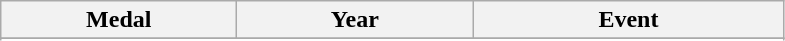<table class="wikitable">
<tr>
<th width=150>Medal</th>
<th width=150>Year</th>
<th width=200>Event</th>
</tr>
<tr>
</tr>
<tr>
</tr>
<tr>
</tr>
<tr>
</tr>
<tr>
</tr>
<tr>
</tr>
<tr>
</tr>
<tr>
</tr>
<tr>
</tr>
<tr>
</tr>
<tr>
</tr>
</table>
